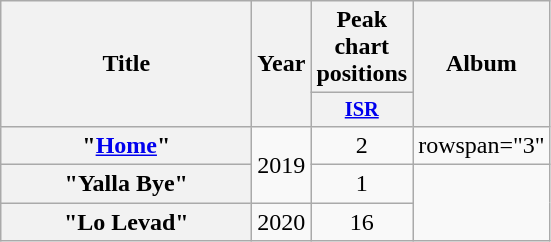<table class="wikitable plainrowheaders" style="text-align:center;">
<tr>
<th scope="col" rowspan="2" style="width:10em;">Title</th>
<th scope="col" rowspan="2" style="width:1em;">Year</th>
<th scope="col" colspan="1">Peak chart positions</th>
<th scope="col" rowspan="2">Album</th>
</tr>
<tr>
<th scope="col" style="width:3em;font-size:85%;"><a href='#'>ISR</a><br></th>
</tr>
<tr>
<th scope="row">"<a href='#'>Home</a>"</th>
<td rowspan="2">2019</td>
<td>2</td>
<td>rowspan="3" </td>
</tr>
<tr>
<th scope="row">"Yalla Bye"</th>
<td>1</td>
</tr>
<tr>
<th scope="row">"Lo Levad"</th>
<td>2020</td>
<td>16</td>
</tr>
</table>
